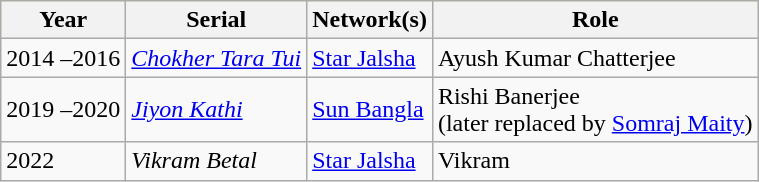<table class="wikitable">
<tr style="background:#ff9; text-align:center;">
<th>Year</th>
<th>Serial</th>
<th>Network(s)</th>
<th>Role</th>
</tr>
<tr>
<td>2014 –2016</td>
<td><em><a href='#'>Chokher Tara Tui</a></em></td>
<td><a href='#'>Star Jalsha</a></td>
<td>Ayush Kumar Chatterjee</td>
</tr>
<tr>
<td>2019 –2020</td>
<td><em><a href='#'>Jiyon Kathi</a></em></td>
<td><a href='#'>Sun Bangla</a></td>
<td>Rishi Banerjee<br>(later replaced by <a href='#'>Somraj Maity</a>)</td>
</tr>
<tr>
<td>2022</td>
<td><em>Vikram Betal</em></td>
<td><a href='#'>Star Jalsha</a></td>
<td>Vikram</td>
</tr>
</table>
